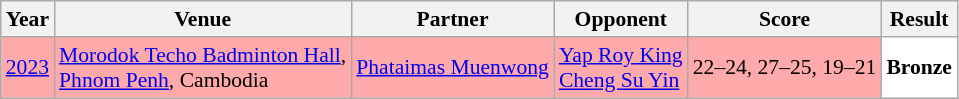<table class="sortable wikitable" style="font-size: 90%">
<tr>
<th>Year</th>
<th>Venue</th>
<th>Partner</th>
<th>Opponent</th>
<th>Score</th>
<th>Result</th>
</tr>
<tr style="background:#FFAAAA">
<td align="center"><a href='#'>2023</a></td>
<td align="left"><a href='#'>Morodok Techo Badminton Hall</a>,<br><a href='#'>Phnom Penh</a>, Cambodia</td>
<td align="left"> <a href='#'>Phataimas Muenwong</a></td>
<td align="left"> <a href='#'>Yap Roy King</a><br> <a href='#'>Cheng Su Yin</a></td>
<td align="left">22–24, 27–25, 19–21</td>
<td style="text-align:left; background:white"> <strong>Bronze</strong></td>
</tr>
</table>
